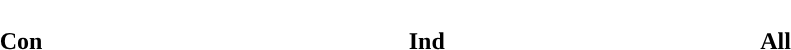<table style="width:60%; text-align:center;">
<tr style="color:white;">
<td style="background:"><strong>35</strong></td>
<td style="background:"><strong>5</strong></td>
<td style="background:"><strong>2</strong></td>
</tr>
<tr>
<td><span><strong>Con</strong></span></td>
<td><span><strong>Ind</strong></span></td>
<td><span><strong>All</strong></span></td>
</tr>
</table>
